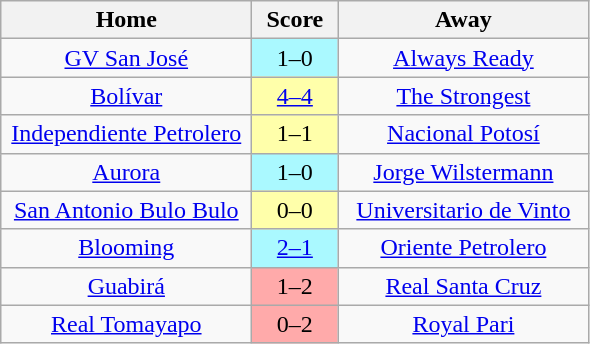<table class="wikitable" style="text-align: center">
<tr>
<th width=160>Home</th>
<th width=50>Score</th>
<th width=160>Away</th>
</tr>
<tr>
<td><a href='#'>GV San José</a></td>
<td bgcolor=AAF9FF>1–0</td>
<td><a href='#'>Always Ready</a></td>
</tr>
<tr>
<td><a href='#'>Bolívar</a></td>
<td bgcolor=FFFFAA><a href='#'>4–4</a></td>
<td><a href='#'>The Strongest</a></td>
</tr>
<tr>
<td><a href='#'>Independiente Petrolero</a></td>
<td bgcolor=FFFFAA>1–1</td>
<td><a href='#'>Nacional Potosí</a></td>
</tr>
<tr>
<td><a href='#'>Aurora</a></td>
<td bgcolor=AAF9FF>1–0</td>
<td><a href='#'>Jorge Wilstermann</a></td>
</tr>
<tr>
<td><a href='#'>San Antonio Bulo Bulo</a></td>
<td bgcolor=FFFFAA>0–0</td>
<td><a href='#'>Universitario de Vinto</a></td>
</tr>
<tr>
<td><a href='#'>Blooming</a></td>
<td bgcolor=AAF9FF><a href='#'>2–1</a></td>
<td><a href='#'>Oriente Petrolero</a></td>
</tr>
<tr>
<td><a href='#'>Guabirá</a></td>
<td bgcolor=FFAAAA>1–2</td>
<td><a href='#'>Real Santa Cruz</a></td>
</tr>
<tr>
<td><a href='#'>Real Tomayapo</a></td>
<td bgcolor=FFAAAA>0–2</td>
<td><a href='#'>Royal Pari</a></td>
</tr>
</table>
